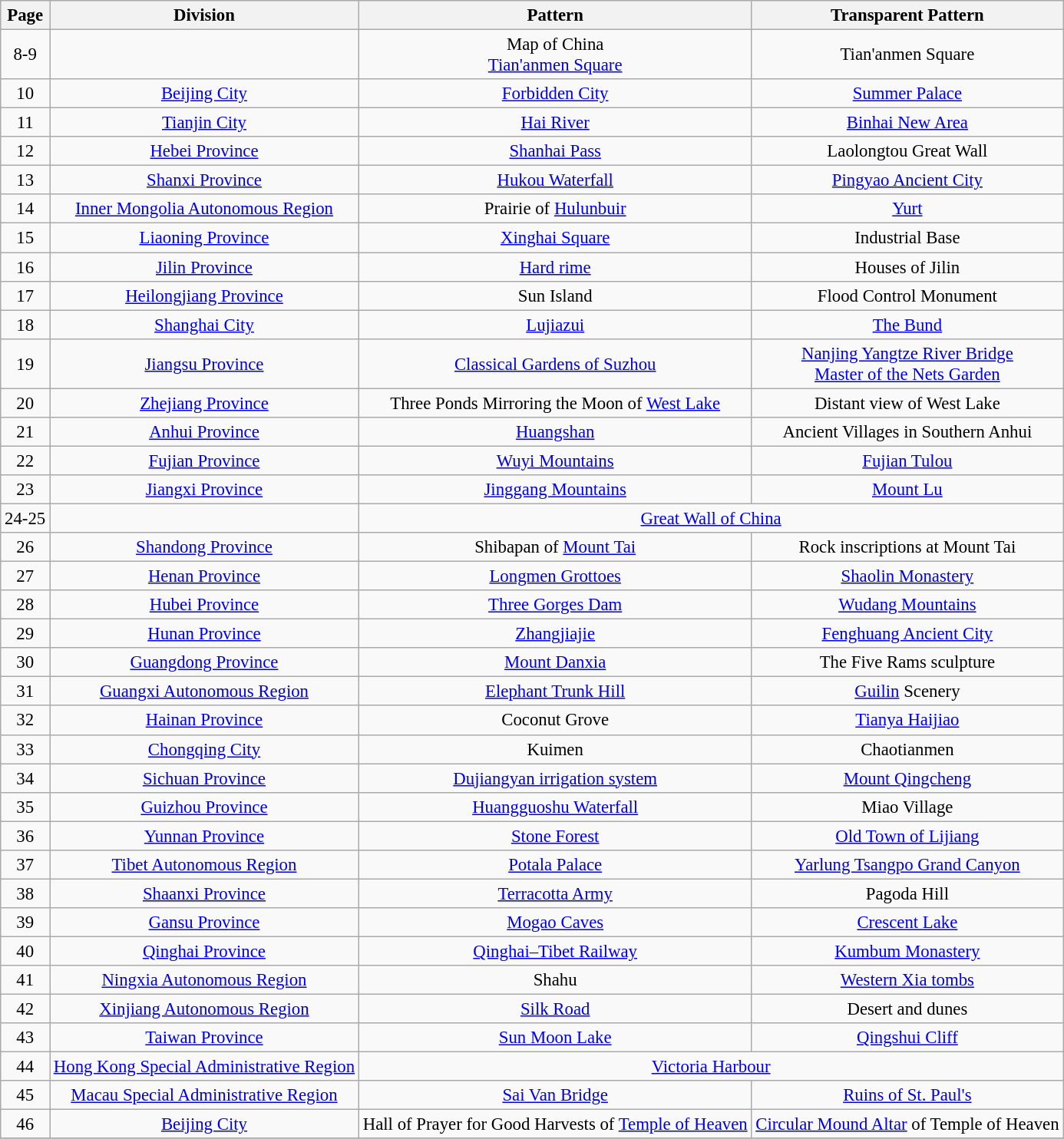<table class="wikitable" style="text-align: center; font-size: 95%;">
<tr>
<th>Page</th>
<th>Division</th>
<th>Pattern</th>
<th>Transparent Pattern</th>
</tr>
<tr>
<td>8-9</td>
<td></td>
<td>Map of China<br><a href='#'>Tian'anmen Square</a></td>
<td>Tian'anmen Square</td>
</tr>
<tr>
<td>10</td>
<td><a href='#'>Beijing City</a></td>
<td><a href='#'>Forbidden City</a></td>
<td><a href='#'>Summer Palace</a></td>
</tr>
<tr>
<td>11</td>
<td><a href='#'>Tianjin City</a></td>
<td><a href='#'>Hai River</a></td>
<td><a href='#'>Binhai New Area</a></td>
</tr>
<tr>
<td>12</td>
<td><a href='#'>Hebei Province</a></td>
<td><a href='#'>Shanhai Pass</a></td>
<td>Laolongtou Great Wall</td>
</tr>
<tr>
<td>13</td>
<td><a href='#'>Shanxi Province</a></td>
<td><a href='#'>Hukou Waterfall</a></td>
<td><a href='#'>Pingyao Ancient City</a></td>
</tr>
<tr>
<td>14</td>
<td><a href='#'>Inner Mongolia Autonomous Region</a></td>
<td>Prairie of <a href='#'>Hulunbuir</a></td>
<td><a href='#'>Yurt</a></td>
</tr>
<tr>
<td>15</td>
<td><a href='#'>Liaoning Province</a></td>
<td><a href='#'>Xinghai Square</a></td>
<td>Industrial Base</td>
</tr>
<tr>
<td>16</td>
<td><a href='#'>Jilin Province</a></td>
<td><a href='#'>Hard rime</a></td>
<td>Houses of Jilin</td>
</tr>
<tr>
<td>17</td>
<td><a href='#'>Heilongjiang Province</a></td>
<td>Sun Island</td>
<td>Flood Control Monument</td>
</tr>
<tr>
<td>18</td>
<td><a href='#'>Shanghai City</a></td>
<td><a href='#'>Lujiazui</a></td>
<td><a href='#'>The Bund</a></td>
</tr>
<tr>
<td>19</td>
<td><a href='#'>Jiangsu Province</a></td>
<td><a href='#'>Classical Gardens of Suzhou</a></td>
<td><a href='#'>Nanjing Yangtze River Bridge</a><br><a href='#'>Master of the Nets Garden</a></td>
</tr>
<tr>
<td>20</td>
<td><a href='#'>Zhejiang Province</a></td>
<td>Three Ponds Mirroring the Moon of <a href='#'>West Lake</a></td>
<td>Distant view of West Lake</td>
</tr>
<tr>
<td>21</td>
<td><a href='#'>Anhui Province</a></td>
<td><a href='#'>Huangshan</a></td>
<td>Ancient Villages in Southern Anhui</td>
</tr>
<tr>
<td>22</td>
<td><a href='#'>Fujian Province</a></td>
<td><a href='#'>Wuyi Mountains</a></td>
<td><a href='#'>Fujian Tulou</a></td>
</tr>
<tr>
<td>23</td>
<td><a href='#'>Jiangxi Province</a></td>
<td><a href='#'>Jinggang Mountains</a></td>
<td><a href='#'>Mount Lu</a></td>
</tr>
<tr>
<td>24-25</td>
<td></td>
<td colspan="2"><a href='#'>Great Wall of China</a></td>
</tr>
<tr>
<td>26</td>
<td><a href='#'>Shandong Province</a></td>
<td>Shibapan of <a href='#'>Mount Tai</a></td>
<td>Rock inscriptions at Mount Tai</td>
</tr>
<tr>
<td>27</td>
<td><a href='#'>Henan Province</a></td>
<td><a href='#'>Longmen Grottoes</a></td>
<td><a href='#'>Shaolin Monastery</a></td>
</tr>
<tr>
<td>28</td>
<td><a href='#'>Hubei Province</a></td>
<td><a href='#'>Three Gorges Dam</a></td>
<td><a href='#'>Wudang Mountains</a></td>
</tr>
<tr>
<td>29</td>
<td><a href='#'>Hunan Province</a></td>
<td><a href='#'>Zhangjiajie</a></td>
<td><a href='#'>Fenghuang Ancient City</a></td>
</tr>
<tr>
<td>30</td>
<td><a href='#'>Guangdong Province</a></td>
<td><a href='#'>Mount Danxia</a></td>
<td>The Five Rams sculpture</td>
</tr>
<tr>
<td>31</td>
<td><a href='#'>Guangxi Autonomous Region</a></td>
<td><a href='#'>Elephant Trunk Hill</a></td>
<td><a href='#'>Guilin</a> Scenery</td>
</tr>
<tr>
<td>32</td>
<td><a href='#'>Hainan Province</a></td>
<td>Coconut Grove</td>
<td><a href='#'>Tianya Haijiao</a></td>
</tr>
<tr>
<td>33</td>
<td><a href='#'>Chongqing City</a></td>
<td>Kuimen</td>
<td>Chaotianmen</td>
</tr>
<tr>
<td>34</td>
<td><a href='#'>Sichuan Province</a></td>
<td><a href='#'>Dujiangyan irrigation system</a></td>
<td><a href='#'>Mount Qingcheng</a></td>
</tr>
<tr>
<td>35</td>
<td><a href='#'>Guizhou Province</a></td>
<td><a href='#'>Huangguoshu Waterfall</a></td>
<td>Miao Village</td>
</tr>
<tr>
<td>36</td>
<td><a href='#'>Yunnan Province</a></td>
<td><a href='#'>Stone Forest</a></td>
<td><a href='#'>Old Town of Lijiang</a></td>
</tr>
<tr>
<td>37</td>
<td><a href='#'>Tibet Autonomous Region</a></td>
<td><a href='#'>Potala Palace</a></td>
<td><a href='#'>Yarlung Tsangpo Grand Canyon</a></td>
</tr>
<tr>
<td>38</td>
<td><a href='#'>Shaanxi Province</a></td>
<td><a href='#'>Terracotta Army</a></td>
<td>Pagoda Hill</td>
</tr>
<tr>
<td>39</td>
<td><a href='#'>Gansu Province</a></td>
<td><a href='#'>Mogao Caves</a></td>
<td><a href='#'>Crescent Lake</a></td>
</tr>
<tr>
<td>40</td>
<td><a href='#'>Qinghai Province</a></td>
<td><a href='#'>Qinghai–Tibet Railway</a></td>
<td><a href='#'>Kumbum Monastery</a></td>
</tr>
<tr>
<td>41</td>
<td><a href='#'>Ningxia Autonomous Region</a></td>
<td>Shahu</td>
<td><a href='#'>Western Xia tombs</a></td>
</tr>
<tr>
<td>42</td>
<td><a href='#'>Xinjiang Autonomous Region</a></td>
<td><a href='#'>Silk Road</a></td>
<td>Desert and dunes</td>
</tr>
<tr>
<td>43</td>
<td><a href='#'>Taiwan Province</a></td>
<td><a href='#'>Sun Moon Lake</a></td>
<td><a href='#'>Qingshui Cliff</a></td>
</tr>
<tr>
<td>44</td>
<td><a href='#'>Hong Kong Special Administrative Region</a></td>
<td colspan="2"><a href='#'>Victoria Harbour</a></td>
</tr>
<tr>
<td>45</td>
<td><a href='#'>Macau Special Administrative Region</a></td>
<td><a href='#'>Sai Van Bridge</a></td>
<td><a href='#'>Ruins of St. Paul's</a></td>
</tr>
<tr>
<td>46</td>
<td><a href='#'>Beijing City</a></td>
<td>Hall of Prayer for Good Harvests of <a href='#'>Temple of Heaven</a></td>
<td><a href='#'>Circular Mound Altar</a> of Temple of Heaven</td>
</tr>
<tr>
</tr>
</table>
